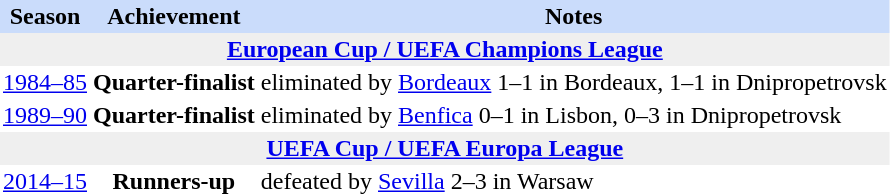<table class="toccolours" border="0" cellpadding="2" cellspacing="0" align="left" style="margin:0.5em;">
<tr bgcolor="#CADCFB">
<th>Season</th>
<th>Achievement</th>
<th>Notes</th>
</tr>
<tr>
<th colspan="4" bgcolor="#EFEFEF"><a href='#'>European Cup / UEFA Champions League</a></th>
</tr>
<tr>
<td align="center"><a href='#'>1984–85</a></td>
<td align="center"><strong>Quarter-finalist</strong></td>
<td align="left">eliminated by  <a href='#'>Bordeaux</a> 1–1 in Bordeaux, 1–1 in Dnipropetrovsk</td>
</tr>
<tr>
<td align="center"><a href='#'>1989–90</a></td>
<td align="center"><strong>Quarter-finalist</strong></td>
<td align="left">eliminated by  <a href='#'>Benfica</a> 0–1 in Lisbon, 0–3 in Dnipropetrovsk</td>
</tr>
<tr>
<th colspan="4" bgcolor="#EFEFEF"><a href='#'>UEFA Cup / UEFA Europa League</a></th>
</tr>
<tr>
<td align="center"><a href='#'>2014–15</a></td>
<td align="center"><strong>Runners-up</strong></td>
<td align="left">defeated by  <a href='#'>Sevilla</a> 2–3 in Warsaw</td>
</tr>
<tr>
</tr>
</table>
